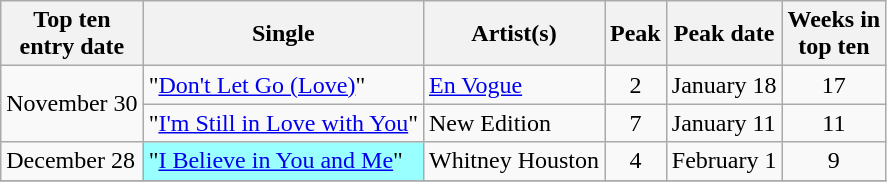<table class="wikitable sortable">
<tr>
<th>Top ten<br>entry date</th>
<th>Single</th>
<th>Artist(s)</th>
<th data-sort-type="number">Peak</th>
<th>Peak date</th>
<th data-sort-type="number">Weeks in<br>top ten</th>
</tr>
<tr>
<td rowspan="2">November 30</td>
<td>"<a href='#'>Don't Let Go (Love)</a>"</td>
<td><a href='#'>En Vogue</a></td>
<td align=center>2</td>
<td>January 18</td>
<td align=center>17</td>
</tr>
<tr>
<td>"<a href='#'>I'm Still in Love with You</a>"</td>
<td>New Edition</td>
<td align=center>7</td>
<td>January 11</td>
<td align=center>11</td>
</tr>
<tr>
<td>December 28</td>
<td bgcolor = #99FFFF>"<a href='#'>I Believe in You and Me</a>" </td>
<td>Whitney Houston</td>
<td align=center>4</td>
<td>February 1</td>
<td align=center>9</td>
</tr>
<tr>
</tr>
</table>
